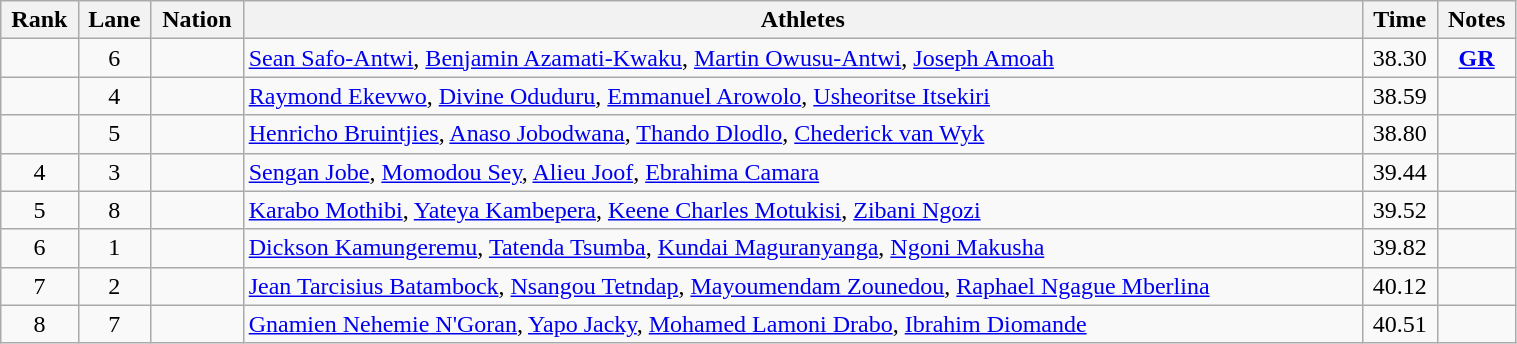<table class="wikitable sortable" width=80% style="text-align:center;">
<tr>
<th>Rank</th>
<th>Lane</th>
<th>Nation</th>
<th>Athletes</th>
<th>Time</th>
<th>Notes</th>
</tr>
<tr>
<td></td>
<td>6</td>
<td align=left></td>
<td align=left><a href='#'>Sean Safo-Antwi</a>, <a href='#'>Benjamin Azamati-Kwaku</a>, <a href='#'>Martin Owusu-Antwi</a>, <a href='#'>Joseph Amoah</a></td>
<td>38.30</td>
<td><strong><a href='#'>GR</a></strong></td>
</tr>
<tr>
<td></td>
<td>4</td>
<td align=left></td>
<td align=left><a href='#'>Raymond Ekevwo</a>, <a href='#'>Divine Oduduru</a>, <a href='#'>Emmanuel Arowolo</a>, <a href='#'>Usheoritse Itsekiri</a></td>
<td>38.59</td>
<td></td>
</tr>
<tr>
<td></td>
<td>5</td>
<td align=left></td>
<td align=left><a href='#'>Henricho Bruintjies</a>, <a href='#'>Anaso Jobodwana</a>, <a href='#'>Thando Dlodlo</a>, <a href='#'>Chederick van Wyk</a></td>
<td>38.80</td>
<td></td>
</tr>
<tr>
<td>4</td>
<td>3</td>
<td align=left></td>
<td align=left><a href='#'>Sengan Jobe</a>, <a href='#'>Momodou Sey</a>, <a href='#'>Alieu Joof</a>, <a href='#'>Ebrahima Camara</a></td>
<td>39.44</td>
<td></td>
</tr>
<tr>
<td>5</td>
<td>8</td>
<td align=left></td>
<td align=left><a href='#'>Karabo Mothibi</a>, <a href='#'>Yateya Kambepera</a>, <a href='#'>Keene Charles Motukisi</a>, <a href='#'>Zibani Ngozi</a></td>
<td>39.52</td>
<td></td>
</tr>
<tr>
<td>6</td>
<td>1</td>
<td align=left></td>
<td align=left><a href='#'>Dickson Kamungeremu</a>, <a href='#'>Tatenda Tsumba</a>, <a href='#'>Kundai Maguranyanga</a>, <a href='#'>Ngoni Makusha</a></td>
<td>39.82</td>
<td></td>
</tr>
<tr>
<td>7</td>
<td>2</td>
<td align=left></td>
<td align=left><a href='#'>Jean Tarcisius Batambock</a>, <a href='#'>Nsangou Tetndap</a>, <a href='#'>Mayoumendam Zounedou</a>, <a href='#'>Raphael Ngague Mberlina</a></td>
<td>40.12</td>
<td></td>
</tr>
<tr>
<td>8</td>
<td>7</td>
<td align=left></td>
<td align=left><a href='#'>Gnamien Nehemie N'Goran</a>, <a href='#'>Yapo Jacky</a>, <a href='#'>Mohamed Lamoni Drabo</a>, <a href='#'>Ibrahim Diomande</a></td>
<td>40.51</td>
<td></td>
</tr>
</table>
